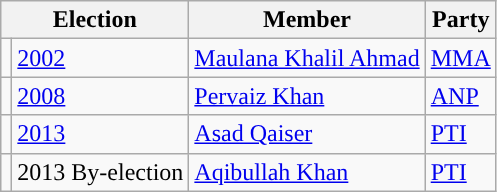<table class="wikitable">
<tr>
<th colspan="2">Election</th>
<th>Member</th>
<th>Party</th>
</tr>
<tr>
<td style="background-color: "></td>
<td><a href='#'>2002</a></td>
<td><a href='#'>Maulana Khalil Ahmad</a></td>
<td><a href='#'>MMA</a></td>
</tr>
<tr>
<td style="background-color: "></td>
<td><a href='#'>2008</a></td>
<td><a href='#'>Pervaiz Khan</a></td>
<td><a href='#'>ANP</a></td>
</tr>
<tr>
<td style="background-color: "></td>
<td><a href='#'>2013</a></td>
<td><a href='#'>Asad Qaiser</a></td>
<td><a href='#'>PTI</a></td>
</tr>
<tr>
<td style="background-color: "></td>
<td>2013 By-election</td>
<td><a href='#'>Aqibullah Khan</a></td>
<td><a href='#'>PTI</a></td>
</tr>
</table>
